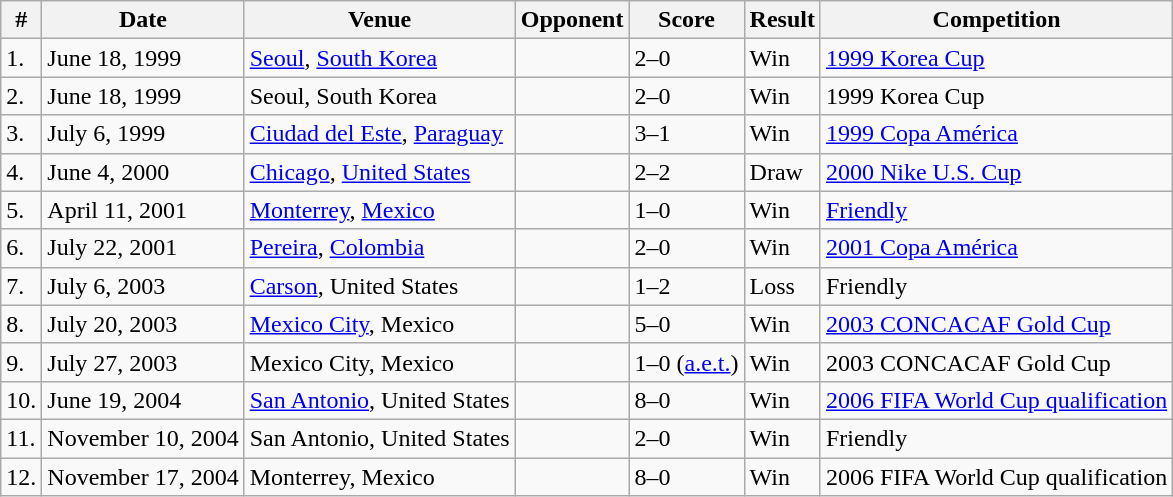<table class="wikitable collapsible collapsed" style="text-align: left;" align=center>
<tr>
<th>#</th>
<th>Date</th>
<th>Venue</th>
<th>Opponent</th>
<th>Score</th>
<th>Result</th>
<th>Competition</th>
</tr>
<tr>
<td>1.</td>
<td>June 18, 1999</td>
<td><a href='#'>Seoul</a>, <a href='#'>South Korea</a></td>
<td></td>
<td>2–0</td>
<td>Win</td>
<td><a href='#'>1999 Korea Cup</a></td>
</tr>
<tr>
<td>2.</td>
<td>June 18, 1999</td>
<td>Seoul, South Korea</td>
<td></td>
<td>2–0</td>
<td>Win</td>
<td>1999 Korea Cup</td>
</tr>
<tr>
<td>3.</td>
<td>July 6, 1999</td>
<td><a href='#'>Ciudad del Este</a>, <a href='#'>Paraguay</a></td>
<td></td>
<td>3–1</td>
<td>Win</td>
<td><a href='#'>1999 Copa América</a></td>
</tr>
<tr>
<td>4.</td>
<td>June 4, 2000</td>
<td><a href='#'>Chicago</a>, <a href='#'>United States</a></td>
<td></td>
<td>2–2</td>
<td>Draw</td>
<td><a href='#'>2000 Nike U.S. Cup</a></td>
</tr>
<tr>
<td>5.</td>
<td>April 11, 2001</td>
<td><a href='#'>Monterrey</a>, <a href='#'>Mexico</a></td>
<td></td>
<td>1–0</td>
<td>Win</td>
<td><a href='#'>Friendly</a></td>
</tr>
<tr>
<td>6.</td>
<td>July 22, 2001</td>
<td><a href='#'>Pereira</a>, <a href='#'>Colombia</a></td>
<td></td>
<td>2–0</td>
<td>Win</td>
<td><a href='#'>2001 Copa América</a></td>
</tr>
<tr>
<td>7.</td>
<td>July 6, 2003</td>
<td><a href='#'>Carson</a>, United States</td>
<td></td>
<td>1–2</td>
<td>Loss</td>
<td>Friendly</td>
</tr>
<tr>
<td>8.</td>
<td>July 20, 2003</td>
<td><a href='#'>Mexico City</a>, Mexico</td>
<td></td>
<td>5–0</td>
<td>Win</td>
<td><a href='#'>2003 CONCACAF Gold Cup</a></td>
</tr>
<tr>
<td>9.</td>
<td>July 27, 2003</td>
<td>Mexico City, Mexico</td>
<td></td>
<td>1–0 (<a href='#'>a.e.t.</a>)</td>
<td>Win</td>
<td>2003 CONCACAF Gold Cup</td>
</tr>
<tr>
<td>10.</td>
<td>June 19, 2004</td>
<td><a href='#'>San Antonio</a>, United States</td>
<td></td>
<td>8–0</td>
<td>Win</td>
<td><a href='#'>2006 FIFA World Cup qualification</a></td>
</tr>
<tr>
<td>11.</td>
<td>November 10, 2004</td>
<td>San Antonio, United States</td>
<td></td>
<td>2–0</td>
<td>Win</td>
<td>Friendly</td>
</tr>
<tr>
<td>12.</td>
<td>November 17, 2004</td>
<td>Monterrey, Mexico</td>
<td></td>
<td>8–0</td>
<td>Win</td>
<td>2006 FIFA World Cup qualification</td>
</tr>
</table>
